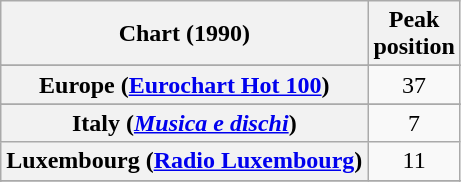<table class="wikitable sortable plainrowheaders" style="text-align:center">
<tr>
<th scope="col">Chart (1990)</th>
<th scope="col">Peak<br>position</th>
</tr>
<tr>
</tr>
<tr>
</tr>
<tr>
<th scope="row">Europe (<a href='#'>Eurochart Hot 100</a>)</th>
<td>37</td>
</tr>
<tr>
</tr>
<tr>
<th scope="row">Italy (<em><a href='#'>Musica e dischi</a></em>)</th>
<td>7</td>
</tr>
<tr>
<th scope="row">Luxembourg (<a href='#'>Radio Luxembourg</a>)</th>
<td align="center">11</td>
</tr>
<tr>
</tr>
<tr>
</tr>
<tr>
</tr>
<tr>
</tr>
<tr>
</tr>
<tr>
</tr>
<tr>
</tr>
<tr>
</tr>
<tr>
</tr>
</table>
